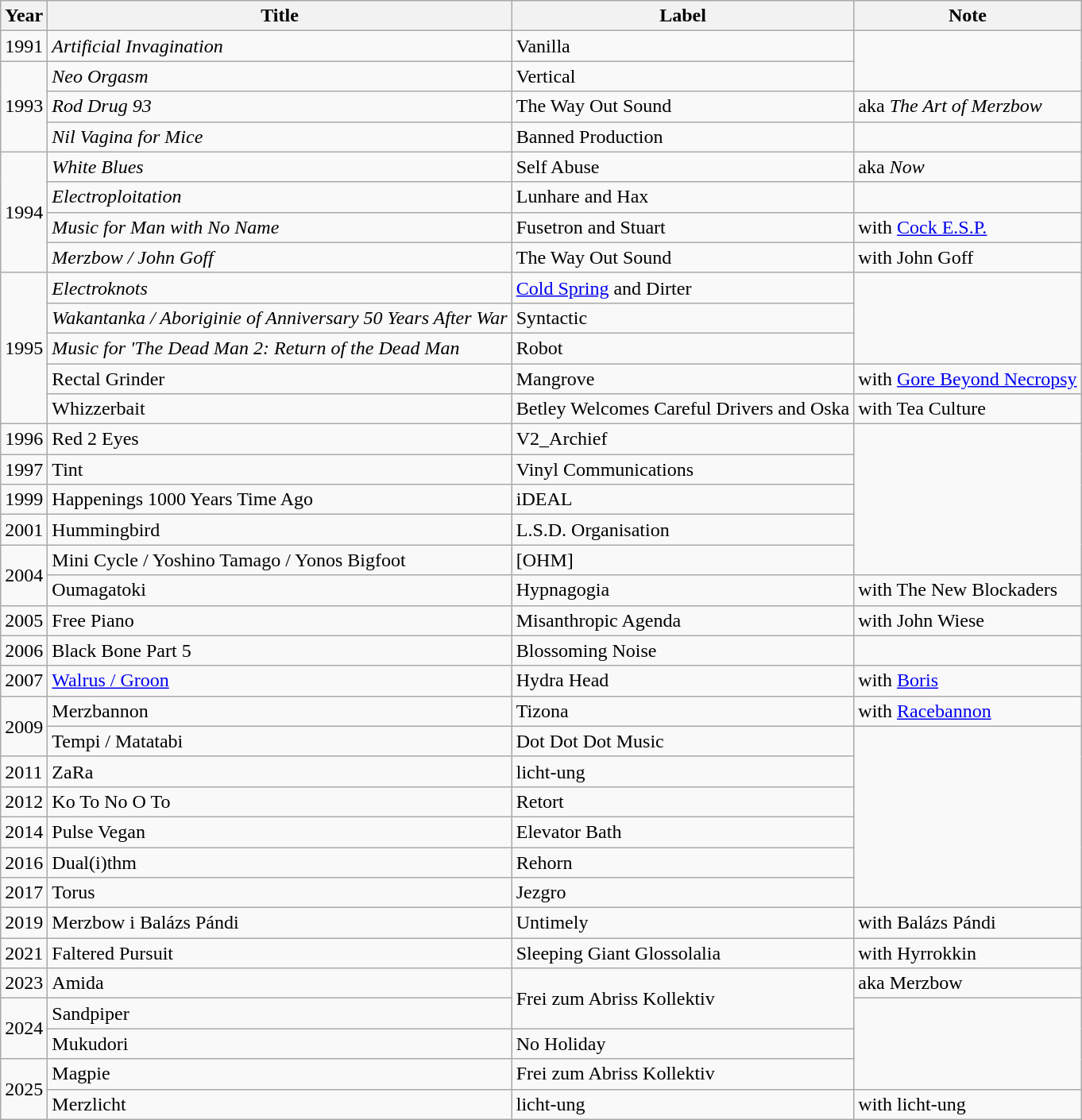<table class="wikitable">
<tr>
<th>Year</th>
<th>Title</th>
<th>Label</th>
<th>Note</th>
</tr>
<tr>
<td>1991</td>
<td><em>Artificial Invagination</em></td>
<td>Vanilla</td>
<td rowspan="2"></td>
</tr>
<tr>
<td rowspan="3">1993</td>
<td><em>Neo Orgasm</em></td>
<td>Vertical</td>
</tr>
<tr>
<td><em>Rod Drug 93</em></td>
<td>The Way Out Sound</td>
<td>aka <em>The Art of Merzbow</em></td>
</tr>
<tr>
<td><em>Nil Vagina for Mice</em></td>
<td>Banned Production</td>
<td></td>
</tr>
<tr>
<td rowspan="4">1994</td>
<td><em>White Blues</em></td>
<td>Self Abuse</td>
<td>aka <em>Now</em></td>
</tr>
<tr>
<td><em>Electroploitation</em></td>
<td>Lunhare and Hax</td>
<td></td>
</tr>
<tr>
<td><em>Music for Man with No Name</em></td>
<td>Fusetron and Stuart</td>
<td>with <a href='#'>Cock E.S.P.</a></td>
</tr>
<tr>
<td><em>Merzbow / John Goff</em></td>
<td>The Way Out Sound</td>
<td>with John Goff</td>
</tr>
<tr>
<td rowspan="5">1995</td>
<td><em>Electroknots</em></td>
<td><a href='#'>Cold Spring</a> and Dirter</td>
<td rowspan="3"></td>
</tr>
<tr>
<td><em>Wakantanka / Aboriginie of Anniversary 50 Years After War</em></td>
<td>Syntactic</td>
</tr>
<tr>
<td><em>Music for 'The Dead Man 2: Return of the Dead Man<strong></td>
<td>Robot</td>
</tr>
<tr>
<td></em>Rectal Grinder<em></td>
<td>Mangrove</td>
<td>with <a href='#'>Gore Beyond Necropsy</a></td>
</tr>
<tr>
<td></em>Whizzerbait<em></td>
<td>Betley Welcomes Careful Drivers and Oska</td>
<td>with Tea Culture</td>
</tr>
<tr>
<td>1996</td>
<td></em>Red 2 Eyes<em></td>
<td>V2_Archief</td>
<td rowspan="5"></td>
</tr>
<tr>
<td>1997</td>
<td></em>Tint<em></td>
<td>Vinyl Communications</td>
</tr>
<tr>
<td>1999</td>
<td></em>Happenings 1000 Years Time Ago<em></td>
<td>iDEAL</td>
</tr>
<tr>
<td>2001</td>
<td></em>Hummingbird<em></td>
<td>L.S.D. Organisation</td>
</tr>
<tr>
<td rowspan="2">2004</td>
<td></em>Mini Cycle / Yoshino Tamago / Yonos Bigfoot<em></td>
<td>[OHM]</td>
</tr>
<tr>
<td></em>Oumagatoki<em></td>
<td>Hypnagogia</td>
<td>with The New Blockaders</td>
</tr>
<tr>
<td>2005</td>
<td></em>Free Piano<em></td>
<td>Misanthropic Agenda</td>
<td>with John Wiese</td>
</tr>
<tr>
<td>2006</td>
<td></em>Black Bone Part 5<em></td>
<td>Blossoming Noise</td>
<td></td>
</tr>
<tr>
<td>2007</td>
<td></em><a href='#'>Walrus / Groon</a><em></td>
<td>Hydra Head</td>
<td>with <a href='#'>Boris</a></td>
</tr>
<tr>
<td rowspan="2">2009</td>
<td></em>Merzbannon<em></td>
<td>Tizona</td>
<td>with <a href='#'>Racebannon</a></td>
</tr>
<tr>
<td></em>Tempi / Matatabi<em></td>
<td>Dot Dot Dot Music</td>
<td rowspan="6"></td>
</tr>
<tr>
<td>2011</td>
<td></em>ZaRa<em></td>
<td>licht-ung</td>
</tr>
<tr>
<td>2012</td>
<td></em>Ko To No O To<em></td>
<td>Retort</td>
</tr>
<tr>
<td>2014</td>
<td></em>Pulse Vegan<em></td>
<td>Elevator Bath</td>
</tr>
<tr>
<td>2016</td>
<td></em>Dual(i)thm<em></td>
<td>Rehorn</td>
</tr>
<tr>
<td>2017</td>
<td></em>Torus<em></td>
<td>Jezgro</td>
</tr>
<tr>
<td>2019</td>
<td></em>Merzbow i Balázs Pándi<em></td>
<td>Untimely</td>
<td>with Balázs Pándi</td>
</tr>
<tr>
<td>2021</td>
<td></em>Faltered Pursuit<em></td>
<td>Sleeping Giant Glossolalia</td>
<td>with Hyrrokkin</td>
</tr>
<tr>
<td>2023</td>
<td></em>Amida<em></td>
<td rowspan="2">Frei zum Abriss Kollektiv</td>
<td>aka </em>Merzbow<em></td>
</tr>
<tr>
<td rowspan="2">2024</td>
<td></em>Sandpiper<em></td>
<td rowspan="3"></td>
</tr>
<tr>
<td></em>Mukudori<em></td>
<td>No Holiday</td>
</tr>
<tr>
<td rowspan="2">2025</td>
<td></em>Magpie<em></td>
<td>Frei zum Abriss Kollektiv</td>
</tr>
<tr>
<td></em>Merzlicht<em></td>
<td>licht-ung</td>
<td>with licht-ung</td>
</tr>
</table>
